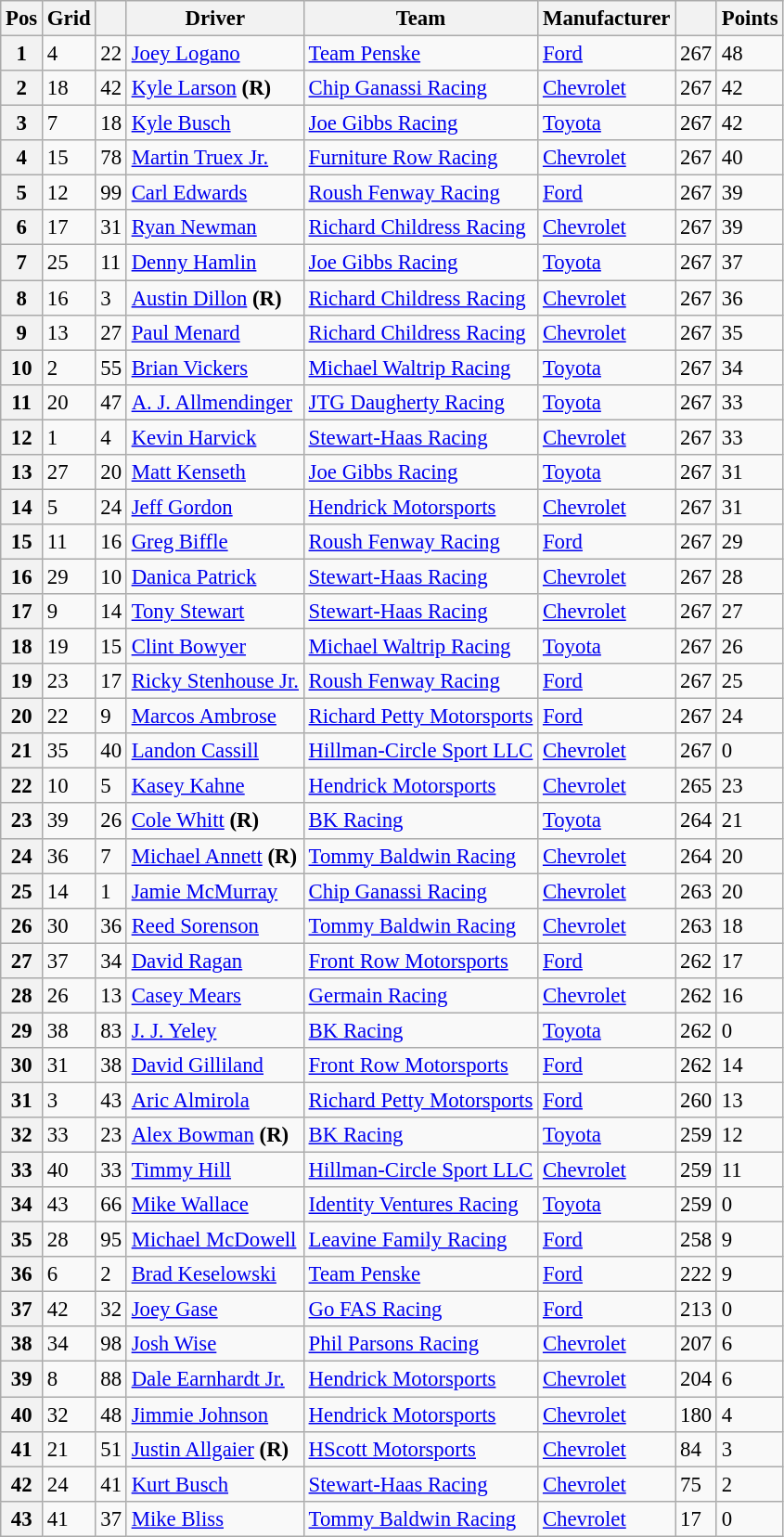<table class="wikitable" style="font-size:95%">
<tr>
<th>Pos</th>
<th>Grid</th>
<th></th>
<th>Driver</th>
<th>Team</th>
<th>Manufacturer</th>
<th></th>
<th>Points</th>
</tr>
<tr>
<th>1</th>
<td>4</td>
<td>22</td>
<td><a href='#'>Joey Logano</a></td>
<td><a href='#'>Team Penske</a></td>
<td><a href='#'>Ford</a></td>
<td>267</td>
<td>48</td>
</tr>
<tr>
<th>2</th>
<td>18</td>
<td>42</td>
<td><a href='#'>Kyle Larson</a> <strong>(R)</strong></td>
<td><a href='#'>Chip Ganassi Racing</a></td>
<td><a href='#'>Chevrolet</a></td>
<td>267</td>
<td>42</td>
</tr>
<tr>
<th>3</th>
<td>7</td>
<td>18</td>
<td><a href='#'>Kyle Busch</a></td>
<td><a href='#'>Joe Gibbs Racing</a></td>
<td><a href='#'>Toyota</a></td>
<td>267</td>
<td>42</td>
</tr>
<tr>
<th>4</th>
<td>15</td>
<td>78</td>
<td><a href='#'>Martin Truex Jr.</a></td>
<td><a href='#'>Furniture Row Racing</a></td>
<td><a href='#'>Chevrolet</a></td>
<td>267</td>
<td>40</td>
</tr>
<tr>
<th>5</th>
<td>12</td>
<td>99</td>
<td><a href='#'>Carl Edwards</a></td>
<td><a href='#'>Roush Fenway Racing</a></td>
<td><a href='#'>Ford</a></td>
<td>267</td>
<td>39</td>
</tr>
<tr>
<th>6</th>
<td>17</td>
<td>31</td>
<td><a href='#'>Ryan Newman</a></td>
<td><a href='#'>Richard Childress Racing</a></td>
<td><a href='#'>Chevrolet</a></td>
<td>267</td>
<td>39</td>
</tr>
<tr>
<th>7</th>
<td>25</td>
<td>11</td>
<td><a href='#'>Denny Hamlin</a></td>
<td><a href='#'>Joe Gibbs Racing</a></td>
<td><a href='#'>Toyota</a></td>
<td>267</td>
<td>37</td>
</tr>
<tr>
<th>8</th>
<td>16</td>
<td>3</td>
<td><a href='#'>Austin Dillon</a> <strong>(R)</strong></td>
<td><a href='#'>Richard Childress Racing</a></td>
<td><a href='#'>Chevrolet</a></td>
<td>267</td>
<td>36</td>
</tr>
<tr>
<th>9</th>
<td>13</td>
<td>27</td>
<td><a href='#'>Paul Menard</a></td>
<td><a href='#'>Richard Childress Racing</a></td>
<td><a href='#'>Chevrolet</a></td>
<td>267</td>
<td>35</td>
</tr>
<tr>
<th>10</th>
<td>2</td>
<td>55</td>
<td><a href='#'>Brian Vickers</a></td>
<td><a href='#'>Michael Waltrip Racing</a></td>
<td><a href='#'>Toyota</a></td>
<td>267</td>
<td>34</td>
</tr>
<tr>
<th>11</th>
<td>20</td>
<td>47</td>
<td><a href='#'>A. J. Allmendinger</a></td>
<td><a href='#'>JTG Daugherty Racing</a></td>
<td><a href='#'>Toyota</a></td>
<td>267</td>
<td>33</td>
</tr>
<tr>
<th>12</th>
<td>1</td>
<td>4</td>
<td><a href='#'>Kevin Harvick</a></td>
<td><a href='#'>Stewart-Haas Racing</a></td>
<td><a href='#'>Chevrolet</a></td>
<td>267</td>
<td>33</td>
</tr>
<tr>
<th>13</th>
<td>27</td>
<td>20</td>
<td><a href='#'>Matt Kenseth</a></td>
<td><a href='#'>Joe Gibbs Racing</a></td>
<td><a href='#'>Toyota</a></td>
<td>267</td>
<td>31</td>
</tr>
<tr>
<th>14</th>
<td>5</td>
<td>24</td>
<td><a href='#'>Jeff Gordon</a></td>
<td><a href='#'>Hendrick Motorsports</a></td>
<td><a href='#'>Chevrolet</a></td>
<td>267</td>
<td>31</td>
</tr>
<tr>
<th>15</th>
<td>11</td>
<td>16</td>
<td><a href='#'>Greg Biffle</a></td>
<td><a href='#'>Roush Fenway Racing</a></td>
<td><a href='#'>Ford</a></td>
<td>267</td>
<td>29</td>
</tr>
<tr>
<th>16</th>
<td>29</td>
<td>10</td>
<td><a href='#'>Danica Patrick</a></td>
<td><a href='#'>Stewart-Haas Racing</a></td>
<td><a href='#'>Chevrolet</a></td>
<td>267</td>
<td>28</td>
</tr>
<tr>
<th>17</th>
<td>9</td>
<td>14</td>
<td><a href='#'>Tony Stewart</a></td>
<td><a href='#'>Stewart-Haas Racing</a></td>
<td><a href='#'>Chevrolet</a></td>
<td>267</td>
<td>27</td>
</tr>
<tr>
<th>18</th>
<td>19</td>
<td>15</td>
<td><a href='#'>Clint Bowyer</a></td>
<td><a href='#'>Michael Waltrip Racing</a></td>
<td><a href='#'>Toyota</a></td>
<td>267</td>
<td>26</td>
</tr>
<tr>
<th>19</th>
<td>23</td>
<td>17</td>
<td><a href='#'>Ricky Stenhouse Jr.</a></td>
<td><a href='#'>Roush Fenway Racing</a></td>
<td><a href='#'>Ford</a></td>
<td>267</td>
<td>25</td>
</tr>
<tr>
<th>20</th>
<td>22</td>
<td>9</td>
<td><a href='#'>Marcos Ambrose</a></td>
<td><a href='#'>Richard Petty Motorsports</a></td>
<td><a href='#'>Ford</a></td>
<td>267</td>
<td>24</td>
</tr>
<tr>
<th>21</th>
<td>35</td>
<td>40</td>
<td><a href='#'>Landon Cassill</a></td>
<td><a href='#'>Hillman-Circle Sport LLC</a></td>
<td><a href='#'>Chevrolet</a></td>
<td>267</td>
<td>0</td>
</tr>
<tr>
<th>22</th>
<td>10</td>
<td>5</td>
<td><a href='#'>Kasey Kahne</a></td>
<td><a href='#'>Hendrick Motorsports</a></td>
<td><a href='#'>Chevrolet</a></td>
<td>265</td>
<td>23</td>
</tr>
<tr>
<th>23</th>
<td>39</td>
<td>26</td>
<td><a href='#'>Cole Whitt</a> <strong>(R)</strong></td>
<td><a href='#'>BK Racing</a></td>
<td><a href='#'>Toyota</a></td>
<td>264</td>
<td>21</td>
</tr>
<tr>
<th>24</th>
<td>36</td>
<td>7</td>
<td><a href='#'>Michael Annett</a> <strong>(R)</strong></td>
<td><a href='#'>Tommy Baldwin Racing</a></td>
<td><a href='#'>Chevrolet</a></td>
<td>264</td>
<td>20</td>
</tr>
<tr>
<th>25</th>
<td>14</td>
<td>1</td>
<td><a href='#'>Jamie McMurray</a></td>
<td><a href='#'>Chip Ganassi Racing</a></td>
<td><a href='#'>Chevrolet</a></td>
<td>263</td>
<td>20</td>
</tr>
<tr>
<th>26</th>
<td>30</td>
<td>36</td>
<td><a href='#'>Reed Sorenson</a></td>
<td><a href='#'>Tommy Baldwin Racing</a></td>
<td><a href='#'>Chevrolet</a></td>
<td>263</td>
<td>18</td>
</tr>
<tr>
<th>27</th>
<td>37</td>
<td>34</td>
<td><a href='#'>David Ragan</a></td>
<td><a href='#'>Front Row Motorsports</a></td>
<td><a href='#'>Ford</a></td>
<td>262</td>
<td>17</td>
</tr>
<tr>
<th>28</th>
<td>26</td>
<td>13</td>
<td><a href='#'>Casey Mears</a></td>
<td><a href='#'>Germain Racing</a></td>
<td><a href='#'>Chevrolet</a></td>
<td>262</td>
<td>16</td>
</tr>
<tr>
<th>29</th>
<td>38</td>
<td>83</td>
<td><a href='#'>J. J. Yeley</a></td>
<td><a href='#'>BK Racing</a></td>
<td><a href='#'>Toyota</a></td>
<td>262</td>
<td>0</td>
</tr>
<tr>
<th>30</th>
<td>31</td>
<td>38</td>
<td><a href='#'>David Gilliland</a></td>
<td><a href='#'>Front Row Motorsports</a></td>
<td><a href='#'>Ford</a></td>
<td>262</td>
<td>14</td>
</tr>
<tr>
<th>31</th>
<td>3</td>
<td>43</td>
<td><a href='#'>Aric Almirola</a></td>
<td><a href='#'>Richard Petty Motorsports</a></td>
<td><a href='#'>Ford</a></td>
<td>260</td>
<td>13</td>
</tr>
<tr>
<th>32</th>
<td>33</td>
<td>23</td>
<td><a href='#'>Alex Bowman</a> <strong>(R)</strong></td>
<td><a href='#'>BK Racing</a></td>
<td><a href='#'>Toyota</a></td>
<td>259</td>
<td>12</td>
</tr>
<tr>
<th>33</th>
<td>40</td>
<td>33</td>
<td><a href='#'>Timmy Hill</a></td>
<td><a href='#'>Hillman-Circle Sport LLC</a></td>
<td><a href='#'>Chevrolet</a></td>
<td>259</td>
<td>11</td>
</tr>
<tr>
<th>34</th>
<td>43</td>
<td>66</td>
<td><a href='#'>Mike Wallace</a></td>
<td><a href='#'>Identity Ventures Racing</a></td>
<td><a href='#'>Toyota</a></td>
<td>259</td>
<td>0</td>
</tr>
<tr>
<th>35</th>
<td>28</td>
<td>95</td>
<td><a href='#'>Michael McDowell</a></td>
<td><a href='#'>Leavine Family Racing</a></td>
<td><a href='#'>Ford</a></td>
<td>258</td>
<td>9</td>
</tr>
<tr>
<th>36</th>
<td>6</td>
<td>2</td>
<td><a href='#'>Brad Keselowski</a></td>
<td><a href='#'>Team Penske</a></td>
<td><a href='#'>Ford</a></td>
<td>222</td>
<td>9</td>
</tr>
<tr>
<th>37</th>
<td>42</td>
<td>32</td>
<td><a href='#'>Joey Gase</a></td>
<td><a href='#'>Go FAS Racing</a></td>
<td><a href='#'>Ford</a></td>
<td>213</td>
<td>0</td>
</tr>
<tr>
<th>38</th>
<td>34</td>
<td>98</td>
<td><a href='#'>Josh Wise</a></td>
<td><a href='#'>Phil Parsons Racing</a></td>
<td><a href='#'>Chevrolet</a></td>
<td>207</td>
<td>6</td>
</tr>
<tr>
<th>39</th>
<td>8</td>
<td>88</td>
<td><a href='#'>Dale Earnhardt Jr.</a></td>
<td><a href='#'>Hendrick Motorsports</a></td>
<td><a href='#'>Chevrolet</a></td>
<td>204</td>
<td>6</td>
</tr>
<tr>
<th>40</th>
<td>32</td>
<td>48</td>
<td><a href='#'>Jimmie Johnson</a></td>
<td><a href='#'>Hendrick Motorsports</a></td>
<td><a href='#'>Chevrolet</a></td>
<td>180</td>
<td>4</td>
</tr>
<tr>
<th>41</th>
<td>21</td>
<td>51</td>
<td><a href='#'>Justin Allgaier</a> <strong>(R)</strong></td>
<td><a href='#'>HScott Motorsports</a></td>
<td><a href='#'>Chevrolet</a></td>
<td>84</td>
<td>3</td>
</tr>
<tr>
<th>42</th>
<td>24</td>
<td>41</td>
<td><a href='#'>Kurt Busch</a></td>
<td><a href='#'>Stewart-Haas Racing</a></td>
<td><a href='#'>Chevrolet</a></td>
<td>75</td>
<td>2</td>
</tr>
<tr>
<th>43</th>
<td>41</td>
<td>37</td>
<td><a href='#'>Mike Bliss</a></td>
<td><a href='#'>Tommy Baldwin Racing</a></td>
<td><a href='#'>Chevrolet</a></td>
<td>17</td>
<td>0</td>
</tr>
</table>
